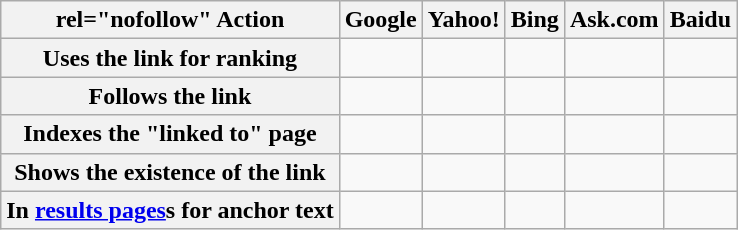<table class="wikitable">
<tr>
<th>rel="nofollow" Action</th>
<th>Google</th>
<th>Yahoo!</th>
<th>Bing</th>
<th>Ask.com</th>
<th>Baidu</th>
</tr>
<tr>
<th>Uses the link for ranking</th>
<td></td>
<td></td>
<td></td>
<td></td>
<td></td>
</tr>
<tr>
<th>Follows the link</th>
<td></td>
<td></td>
<td></td>
<td></td>
<td></td>
</tr>
<tr>
<th>Indexes the "linked to" page</th>
<td></td>
<td></td>
<td></td>
<td></td>
<td></td>
</tr>
<tr>
<th>Shows the existence of the link</th>
<td></td>
<td></td>
<td></td>
<td></td>
<td></td>
</tr>
<tr>
<th>In <a href='#'>results pages</a>s for anchor text</th>
<td></td>
<td></td>
<td></td>
<td></td>
<td></td>
</tr>
</table>
